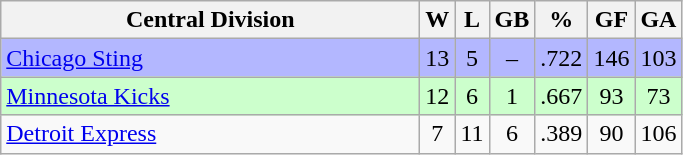<table class="wikitable" style="text-align:center">
<tr>
<th style="width:17em">Central Division</th>
<th>W</th>
<th>L</th>
<th>GB</th>
<th>%</th>
<th>GF</th>
<th>GA</th>
</tr>
<tr bgcolor="#B3B7FF" align=center>
<td align=left><a href='#'>Chicago Sting</a></td>
<td>13</td>
<td>5</td>
<td>–</td>
<td>.722</td>
<td>146</td>
<td>103</td>
</tr>
<tr bgcolor=#ccffcc>
<td align=left><a href='#'>Minnesota Kicks</a></td>
<td>12</td>
<td>6</td>
<td>1</td>
<td>.667</td>
<td>93</td>
<td>73</td>
</tr>
<tr>
<td align=left><a href='#'>Detroit Express</a></td>
<td>7</td>
<td>11</td>
<td>6</td>
<td>.389</td>
<td>90</td>
<td>106</td>
</tr>
</table>
